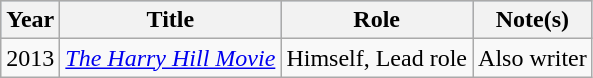<table class="wikitable">
<tr style="background:#b0c4de; text-align:center;">
<th>Year</th>
<th>Title</th>
<th>Role</th>
<th>Note(s)</th>
</tr>
<tr>
<td>2013</td>
<td><em><a href='#'>The Harry Hill Movie</a></em></td>
<td>Himself, Lead role</td>
<td>Also writer</td>
</tr>
</table>
